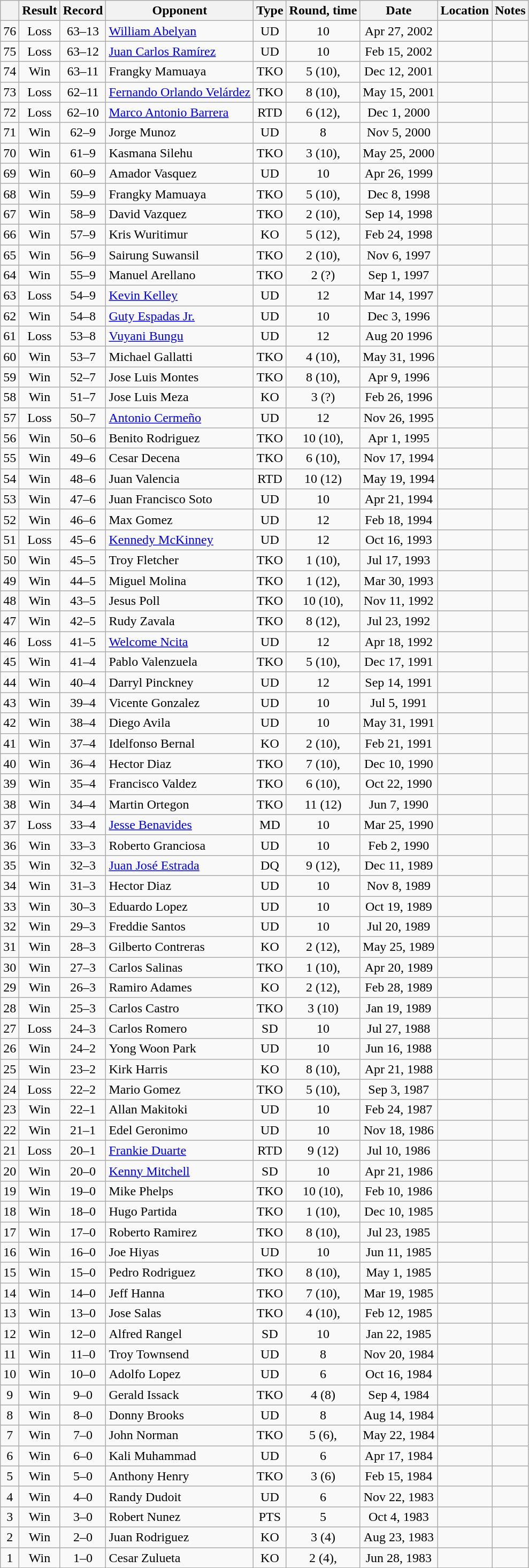<table class=wikitable style=text-align:center>
<tr>
<th></th>
<th>Result</th>
<th>Record</th>
<th>Opponent</th>
<th>Type</th>
<th>Round, time</th>
<th>Date</th>
<th>Location</th>
<th>Notes</th>
</tr>
<tr>
<td>76</td>
<td>Loss</td>
<td>63–13</td>
<td align=left><a href='#'>William Abelyan</a></td>
<td>UD</td>
<td>10</td>
<td>Apr 27, 2002</td>
<td align=left></td>
<td align=left></td>
</tr>
<tr>
<td>75</td>
<td>Loss</td>
<td>63–12</td>
<td align=left><a href='#'>Juan Carlos Ramírez</a></td>
<td>UD</td>
<td>10</td>
<td>Feb 15, 2002</td>
<td align=left></td>
<td align=left></td>
</tr>
<tr>
<td>74</td>
<td>Win</td>
<td>63–11</td>
<td align=left>Frangky Mamuaya</td>
<td>TKO</td>
<td>5 (10), </td>
<td>Dec 12, 2001</td>
<td align=left></td>
<td align=left></td>
</tr>
<tr>
<td>73</td>
<td>Loss</td>
<td>62–11</td>
<td align=left><a href='#'>Fernando Orlando Velárdez</a></td>
<td>TKO</td>
<td>8 (10), </td>
<td>May 15, 2001</td>
<td align=left></td>
<td align=left></td>
</tr>
<tr>
<td>72</td>
<td>Loss</td>
<td>62–10</td>
<td align=left><a href='#'>Marco Antonio Barrera</a></td>
<td>RTD</td>
<td>6 (12), </td>
<td>Dec 1, 2000</td>
<td align=left></td>
<td align=left></td>
</tr>
<tr>
<td>71</td>
<td>Win</td>
<td>62–9</td>
<td align=left>Jorge Munoz</td>
<td>UD</td>
<td>8</td>
<td>Nov 5, 2000</td>
<td align=left></td>
<td align=left></td>
</tr>
<tr>
<td>70</td>
<td>Win</td>
<td>61–9</td>
<td align=left>Kasmana Silehu</td>
<td>TKO</td>
<td>3 (10), </td>
<td>May 25, 2000</td>
<td align=left></td>
<td align=left></td>
</tr>
<tr>
<td>69</td>
<td>Win</td>
<td>60–9</td>
<td align=left>Amador Vasquez</td>
<td>UD</td>
<td>10</td>
<td>Apr 26, 1999</td>
<td align=left></td>
<td align=left></td>
</tr>
<tr>
<td>68</td>
<td>Win</td>
<td>59–9</td>
<td align=left>Frangky Mamuaya</td>
<td>TKO</td>
<td>5 (10), </td>
<td>Dec 8, 1998</td>
<td align=left></td>
<td align=left></td>
</tr>
<tr>
<td>67</td>
<td>Win</td>
<td>58–9</td>
<td align=left>David Vazquez</td>
<td>TKO</td>
<td>2 (10), </td>
<td>Sep 14, 1998</td>
<td align=left></td>
<td align=left></td>
</tr>
<tr>
<td>66</td>
<td>Win</td>
<td>57–9</td>
<td align=left>Kris Wuritimur</td>
<td>KO</td>
<td>5 (12), </td>
<td>Feb 24, 1998</td>
<td align=left></td>
<td align=left></td>
</tr>
<tr>
<td>65</td>
<td>Win</td>
<td>56–9</td>
<td align=left>Sairung Suwansil</td>
<td>TKO</td>
<td>2 (10), </td>
<td>Nov 6, 1997</td>
<td align=left></td>
<td align=left></td>
</tr>
<tr>
<td>64</td>
<td>Win</td>
<td>55–9</td>
<td align=left>Manuel Arellano</td>
<td>TKO</td>
<td>2 (?)</td>
<td>Sep 1, 1997</td>
<td align=left></td>
<td align=left></td>
</tr>
<tr>
<td>63</td>
<td>Loss</td>
<td>54–9</td>
<td align=left><a href='#'>Kevin Kelley</a></td>
<td>UD</td>
<td>12</td>
<td>Mar 14, 1997</td>
<td align=left></td>
<td align=left></td>
</tr>
<tr>
<td>62</td>
<td>Win</td>
<td>54–8</td>
<td align=left><a href='#'>Guty Espadas Jr.</a></td>
<td>UD</td>
<td>10</td>
<td>Dec 3, 1996</td>
<td align=left></td>
<td align=left></td>
</tr>
<tr>
<td>61</td>
<td>Loss</td>
<td>53–8</td>
<td align=left><a href='#'>Vuyani Bungu</a></td>
<td>UD</td>
<td>12</td>
<td>Aug 20 1996</td>
<td align=left></td>
<td align=left></td>
</tr>
<tr>
<td>60</td>
<td>Win</td>
<td>53–7</td>
<td align=left>Michael Gallatti</td>
<td>TKO</td>
<td>4 (10), </td>
<td>May 31, 1996</td>
<td align=left></td>
<td align=left></td>
</tr>
<tr>
<td>59</td>
<td>Win</td>
<td>52–7</td>
<td align=left>Jose Luis Montes</td>
<td>TKO</td>
<td>8 (10), </td>
<td>Apr 9, 1996</td>
<td align=left></td>
<td align=left></td>
</tr>
<tr>
<td>58</td>
<td>Win</td>
<td>51–7</td>
<td align=left>Jose Luis Meza</td>
<td>KO</td>
<td>3 (?)</td>
<td>Feb 26, 1996</td>
<td align=left></td>
<td align=left></td>
</tr>
<tr>
<td>57</td>
<td>Loss</td>
<td>50–7</td>
<td align=left><a href='#'>Antonio Cermeño</a></td>
<td>UD</td>
<td>12</td>
<td>Nov 26, 1995</td>
<td align=left></td>
<td align=left></td>
</tr>
<tr>
<td>56</td>
<td>Win</td>
<td>50–6</td>
<td align=left>Benito Rodriguez</td>
<td>TKO</td>
<td>10 (10), </td>
<td>Apr 1, 1995</td>
<td align=left></td>
<td align=left></td>
</tr>
<tr>
<td>55</td>
<td>Win</td>
<td>49–6</td>
<td align=left>Cesar Decena</td>
<td>TKO</td>
<td>6 (10), </td>
<td>Nov 17, 1994</td>
<td align=left></td>
<td align=left></td>
</tr>
<tr>
<td>54</td>
<td>Win</td>
<td>48–6</td>
<td align=left>Juan Valencia</td>
<td>RTD</td>
<td>10 (12)</td>
<td>May 19, 1994</td>
<td align=left></td>
<td align=left></td>
</tr>
<tr>
<td>53</td>
<td>Win</td>
<td>47–6</td>
<td align=left>Juan Francisco Soto</td>
<td>UD</td>
<td>10</td>
<td>Apr 21, 1994</td>
<td align=left></td>
<td align=left></td>
</tr>
<tr>
<td>52</td>
<td>Win</td>
<td>46–6</td>
<td align=left>Max Gomez</td>
<td>UD</td>
<td>12</td>
<td>Feb 18, 1994</td>
<td align=left></td>
<td align=left></td>
</tr>
<tr>
<td>51</td>
<td>Loss</td>
<td>45–6</td>
<td align=left><a href='#'>Kennedy McKinney</a></td>
<td>UD</td>
<td>12</td>
<td>Oct 16, 1993</td>
<td align=left></td>
<td align=left></td>
</tr>
<tr>
<td>50</td>
<td>Win</td>
<td>45–5</td>
<td align=left>Troy Fletcher</td>
<td>TKO</td>
<td>1 (10), </td>
<td>Jul 17, 1993</td>
<td align=left></td>
<td align=left></td>
</tr>
<tr>
<td>49</td>
<td>Win</td>
<td>44–5</td>
<td align=left>Miguel Molina</td>
<td>TKO</td>
<td>1 (12), </td>
<td>Mar 30, 1993</td>
<td align=left></td>
<td align=left></td>
</tr>
<tr>
<td>48</td>
<td>Win</td>
<td>43–5</td>
<td align=left>Jesus Poll</td>
<td>TKO</td>
<td>10 (10), </td>
<td>Nov 11, 1992</td>
<td align=left></td>
<td align=left></td>
</tr>
<tr>
<td>47</td>
<td>Win</td>
<td>42–5</td>
<td align=left>Rudy Zavala</td>
<td>TKO</td>
<td>8 (12), </td>
<td>Jul 23, 1992</td>
<td align=left></td>
<td align=left></td>
</tr>
<tr>
<td>46</td>
<td>Loss</td>
<td>41–5</td>
<td align=left><a href='#'>Welcome Ncita</a></td>
<td>UD</td>
<td>12</td>
<td>Apr 18, 1992</td>
<td align=left></td>
<td align=left></td>
</tr>
<tr>
<td>45</td>
<td>Win</td>
<td>41–4</td>
<td align=left>Pablo Valenzuela</td>
<td>TKO</td>
<td>5 (10), </td>
<td>Dec 17, 1991</td>
<td align=left></td>
<td align=left></td>
</tr>
<tr>
<td>44</td>
<td>Win</td>
<td>40–4</td>
<td align=left>Darryl Pinckney</td>
<td>UD</td>
<td>12</td>
<td>Sep 14, 1991</td>
<td align=left></td>
<td align=left></td>
</tr>
<tr>
<td>43</td>
<td>Win</td>
<td>39–4</td>
<td align=left>Vicente Gonzalez</td>
<td>UD</td>
<td>10</td>
<td>Jul 5, 1991</td>
<td align=left></td>
<td align=left></td>
</tr>
<tr>
<td>42</td>
<td>Win</td>
<td>38–4</td>
<td align=left>Diego Avila</td>
<td>UD</td>
<td>10</td>
<td>May 31, 1991</td>
<td align=left></td>
<td align=left></td>
</tr>
<tr>
<td>41</td>
<td>Win</td>
<td>37–4</td>
<td align=left>Idelfonso Bernal</td>
<td>KO</td>
<td>2 (10), </td>
<td>Feb 21, 1991</td>
<td align=left></td>
<td align=left></td>
</tr>
<tr>
<td>40</td>
<td>Win</td>
<td>36–4</td>
<td align=left>Hector Diaz</td>
<td>TKO</td>
<td>7 (10), </td>
<td>Dec 10, 1990</td>
<td align=left></td>
<td align=left></td>
</tr>
<tr>
<td>39</td>
<td>Win</td>
<td>35–4</td>
<td align=left>Francisco Valdez</td>
<td>TKO</td>
<td>6 (10), </td>
<td>Oct 22, 1990</td>
<td align=left></td>
<td align=left></td>
</tr>
<tr>
<td>38</td>
<td>Win</td>
<td>34–4</td>
<td align=left>Martin Ortegon</td>
<td>TKO</td>
<td>11 (12)</td>
<td>Jun 7, 1990</td>
<td align=left></td>
<td align=left></td>
</tr>
<tr>
<td>37</td>
<td>Loss</td>
<td>33–4</td>
<td align=left><a href='#'>Jesse Benavides</a></td>
<td>MD</td>
<td>10</td>
<td>Mar 25, 1990</td>
<td align=left></td>
<td align=left></td>
</tr>
<tr>
<td>36</td>
<td>Win</td>
<td>33–3</td>
<td align=left>Roberto Granciosa</td>
<td>UD</td>
<td>10</td>
<td>Feb 2, 1990</td>
<td align=left></td>
<td align=left></td>
</tr>
<tr>
<td>35</td>
<td>Win</td>
<td>32–3</td>
<td align=left><a href='#'>Juan José Estrada</a></td>
<td>DQ</td>
<td>9 (12), </td>
<td>Dec 11, 1989</td>
<td align=left></td>
<td align=left></td>
</tr>
<tr>
<td>34</td>
<td>Win</td>
<td>31–3</td>
<td align=left>Hector Diaz</td>
<td>UD</td>
<td>10</td>
<td>Nov 8, 1989</td>
<td align=left></td>
<td align=left></td>
</tr>
<tr>
<td>33</td>
<td>Win</td>
<td>30–3</td>
<td align=left>Eduardo Lopez</td>
<td>UD</td>
<td>10</td>
<td>Oct 19, 1989</td>
<td align=left></td>
<td align=left></td>
</tr>
<tr>
<td>32</td>
<td>Win</td>
<td>29–3</td>
<td align=left>Freddie Santos</td>
<td>UD</td>
<td>10</td>
<td>Jul 20, 1989</td>
<td align=left></td>
<td align=left></td>
</tr>
<tr>
<td>31</td>
<td>Win</td>
<td>28–3</td>
<td align=left>Gilberto Contreras</td>
<td>KO</td>
<td>2 (12), </td>
<td>May 25, 1989</td>
<td align=left></td>
<td align=left></td>
</tr>
<tr>
<td>30</td>
<td>Win</td>
<td>27–3</td>
<td align=left>Carlos Salinas</td>
<td>TKO</td>
<td>1 (10), </td>
<td>Apr 20, 1989</td>
<td align=left></td>
<td align=left></td>
</tr>
<tr>
<td>29</td>
<td>Win</td>
<td>26–3</td>
<td align=left>Ramiro Adames</td>
<td>KO</td>
<td>2 (12), </td>
<td>Feb 28, 1989</td>
<td align=left></td>
<td align=left></td>
</tr>
<tr>
<td>28</td>
<td>Win</td>
<td>25–3</td>
<td align=left>Carlos Castro</td>
<td>TKO</td>
<td>3 (10)</td>
<td>Jan 19, 1989</td>
<td align=left></td>
<td align=left></td>
</tr>
<tr>
<td>27</td>
<td>Loss</td>
<td>24–3</td>
<td align=left>Carlos Romero</td>
<td>SD</td>
<td>10</td>
<td>Jul 27, 1988</td>
<td align=left></td>
<td align=left></td>
</tr>
<tr>
<td>26</td>
<td>Win</td>
<td>24–2</td>
<td align=left>Yong Woon Park</td>
<td>UD</td>
<td>10</td>
<td>Jun 16, 1988</td>
<td align=left></td>
<td align=left></td>
</tr>
<tr>
<td>25</td>
<td>Win</td>
<td>23–2</td>
<td align=left>Kirk Harris</td>
<td>KO</td>
<td>8 (10), </td>
<td>Apr 21, 1988</td>
<td align=left></td>
<td align=left></td>
</tr>
<tr>
<td>24</td>
<td>Loss</td>
<td>22–2</td>
<td align=left>Mario Gomez</td>
<td>TKO</td>
<td>5 (10), </td>
<td>Sep 3, 1987</td>
<td align=left></td>
<td align=left></td>
</tr>
<tr>
<td>23</td>
<td>Win</td>
<td>22–1</td>
<td align=left>Allan Makitoki</td>
<td>UD</td>
<td>10</td>
<td>Feb 24, 1987</td>
<td align=left></td>
<td align=left></td>
</tr>
<tr>
<td>22</td>
<td>Win</td>
<td>21–1</td>
<td align=left>Edel Geronimo</td>
<td>UD</td>
<td>10</td>
<td>Nov 18, 1986</td>
<td align=left></td>
<td align=left></td>
</tr>
<tr>
<td>21</td>
<td>Loss</td>
<td>20–1</td>
<td align=left><a href='#'>Frankie Duarte</a></td>
<td>RTD</td>
<td>9 (12)</td>
<td>Jul 10, 1986</td>
<td align=left></td>
<td align=left></td>
</tr>
<tr>
<td>20</td>
<td>Win</td>
<td>20–0</td>
<td align=left><a href='#'>Kenny Mitchell</a></td>
<td>SD</td>
<td>10</td>
<td>Apr 21, 1986</td>
<td align=left></td>
<td align=left></td>
</tr>
<tr>
<td>19</td>
<td>Win</td>
<td>19–0</td>
<td align=left>Mike Phelps</td>
<td>TKO</td>
<td>10 (10), </td>
<td>Feb 10, 1986</td>
<td align=left></td>
<td align=left></td>
</tr>
<tr>
<td>18</td>
<td>Win</td>
<td>18–0</td>
<td align=left>Hugo Partida</td>
<td>TKO</td>
<td>1 (10), </td>
<td>Dec 10, 1985</td>
<td align=left></td>
<td align=left></td>
</tr>
<tr>
<td>17</td>
<td>Win</td>
<td>17–0</td>
<td align=left>Roberto Ramirez</td>
<td>TKO</td>
<td>8 (10), </td>
<td>Jul 23, 1985</td>
<td align=left></td>
<td align=left></td>
</tr>
<tr>
<td>16</td>
<td>Win</td>
<td>16–0</td>
<td align=left>Joe Hiyas</td>
<td>UD</td>
<td>10</td>
<td>Jun 11, 1985</td>
<td align=left></td>
<td align=left></td>
</tr>
<tr>
<td>15</td>
<td>Win</td>
<td>15–0</td>
<td align=left>Pedro Rodriguez</td>
<td>TKO</td>
<td>8 (10), </td>
<td>May 1, 1985</td>
<td align=left></td>
<td align=left></td>
</tr>
<tr>
<td>14</td>
<td>Win</td>
<td>14–0</td>
<td align=left>Jeff Hanna</td>
<td>TKO</td>
<td>7 (10), </td>
<td>Mar 19, 1985</td>
<td align=left></td>
<td align=left></td>
</tr>
<tr>
<td>13</td>
<td>Win</td>
<td>13–0</td>
<td align=left>Jose Salas</td>
<td>TKO</td>
<td>4 (10), </td>
<td>Feb 12, 1985</td>
<td align=left></td>
<td align=left></td>
</tr>
<tr>
<td>12</td>
<td>Win</td>
<td>12–0</td>
<td align=left>Alfred Rangel</td>
<td>SD</td>
<td>10</td>
<td>Jan 22, 1985</td>
<td align=left></td>
<td align=left></td>
</tr>
<tr>
<td>11</td>
<td>Win</td>
<td>11–0</td>
<td align=left>Troy Townsend</td>
<td>UD</td>
<td>8</td>
<td>Nov 20, 1984</td>
<td align=left></td>
<td align=left></td>
</tr>
<tr>
<td>10</td>
<td>Win</td>
<td>10–0</td>
<td align=left>Adolfo Lopez</td>
<td>UD</td>
<td>6</td>
<td>Oct 16, 1984</td>
<td align=left></td>
<td align=left></td>
</tr>
<tr>
<td>9</td>
<td>Win</td>
<td>9–0</td>
<td align=left>Gerald Issack</td>
<td>TKO</td>
<td>4 (8)</td>
<td>Sep 4, 1984</td>
<td align=left></td>
<td align=left></td>
</tr>
<tr>
<td>8</td>
<td>Win</td>
<td>8–0</td>
<td align=left>Donny Brooks</td>
<td>UD</td>
<td>8</td>
<td>Aug 14, 1984</td>
<td align=left></td>
<td align=left></td>
</tr>
<tr>
<td>7</td>
<td>Win</td>
<td>7–0</td>
<td align=left>John Norman</td>
<td>TKO</td>
<td>5 (6), </td>
<td>May 22, 1984</td>
<td align=left></td>
<td align=left></td>
</tr>
<tr>
<td>6</td>
<td>Win</td>
<td>6–0</td>
<td align=left>Kali Muhammad</td>
<td>UD</td>
<td>6</td>
<td>Apr 17, 1984</td>
<td align=left></td>
<td align=left></td>
</tr>
<tr>
<td>5</td>
<td>Win</td>
<td>5–0</td>
<td align=left>Anthony Henry</td>
<td>TKO</td>
<td>3 (6)</td>
<td>Feb 15, 1984</td>
<td align=left></td>
<td align=left></td>
</tr>
<tr>
<td>4</td>
<td>Win</td>
<td>4–0</td>
<td align=left>Randy Dudoit</td>
<td>UD</td>
<td>6</td>
<td>Nov 22, 1983</td>
<td align=left></td>
<td align=left></td>
</tr>
<tr>
<td>3</td>
<td>Win</td>
<td>3–0</td>
<td align=left>Robert Nunez</td>
<td>PTS</td>
<td>5</td>
<td>Oct 4, 1983</td>
<td align=left></td>
<td align=left></td>
</tr>
<tr>
<td>2</td>
<td>Win</td>
<td>2–0</td>
<td align=left>Juan Rodriguez</td>
<td>KO</td>
<td>3 (4)</td>
<td>Aug 23, 1983</td>
<td align=left></td>
<td align=left></td>
</tr>
<tr>
<td>1</td>
<td>Win</td>
<td>1–0</td>
<td align=left>Cesar Zulueta</td>
<td>KO</td>
<td>2 (4), </td>
<td>Jun 28, 1983</td>
<td align=left></td>
<td align=left></td>
</tr>
</table>
